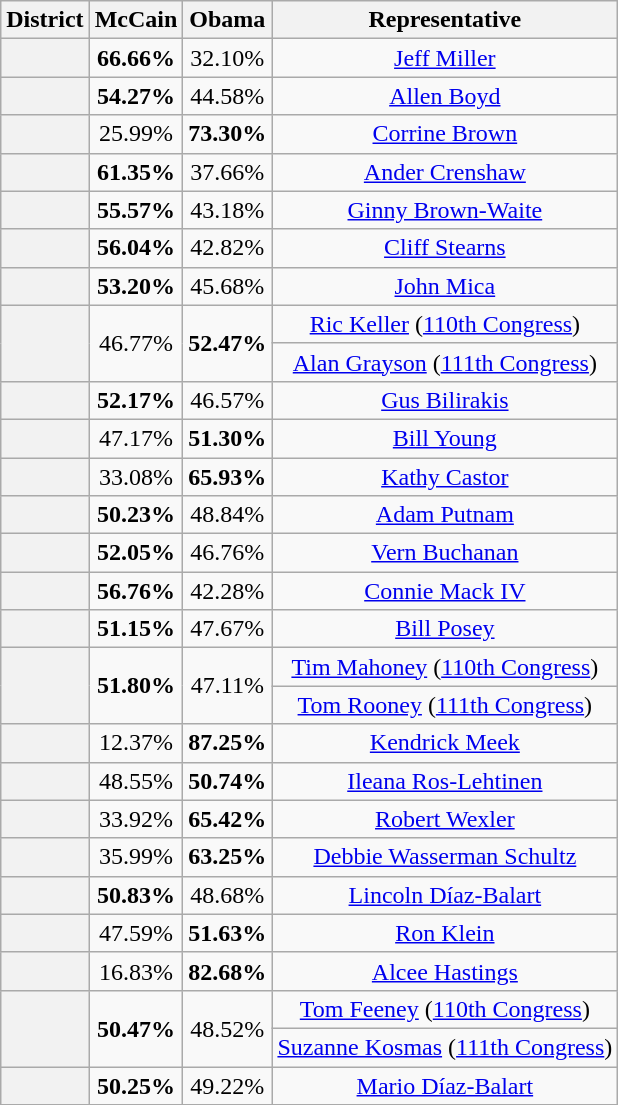<table class=wikitable>
<tr>
<th>District</th>
<th>McCain</th>
<th>Obama</th>
<th>Representative</th>
</tr>
<tr align=center>
<th></th>
<td><strong>66.66%</strong></td>
<td>32.10%</td>
<td><a href='#'>Jeff Miller</a></td>
</tr>
<tr align=center>
<th></th>
<td><strong>54.27%</strong></td>
<td>44.58%</td>
<td><a href='#'>Allen Boyd</a></td>
</tr>
<tr align=center>
<th></th>
<td>25.99%</td>
<td><strong>73.30%</strong></td>
<td><a href='#'>Corrine Brown</a></td>
</tr>
<tr align=center>
<th></th>
<td><strong>61.35%</strong></td>
<td>37.66%</td>
<td><a href='#'>Ander Crenshaw</a></td>
</tr>
<tr align=center>
<th></th>
<td><strong>55.57%</strong></td>
<td>43.18%</td>
<td><a href='#'>Ginny Brown-Waite</a></td>
</tr>
<tr align=center>
<th></th>
<td><strong>56.04%</strong></td>
<td>42.82%</td>
<td><a href='#'>Cliff Stearns</a></td>
</tr>
<tr align=center>
<th></th>
<td><strong>53.20%</strong></td>
<td>45.68%</td>
<td><a href='#'>John Mica</a></td>
</tr>
<tr align=center>
<th rowspan=2 ></th>
<td rowspan=2>46.77%</td>
<td rowspan=2><strong>52.47%</strong></td>
<td><a href='#'>Ric Keller</a> (<a href='#'>110th Congress</a>)</td>
</tr>
<tr align=center>
<td><a href='#'>Alan Grayson</a> (<a href='#'>111th Congress</a>)</td>
</tr>
<tr align=center>
<th></th>
<td><strong>52.17%</strong></td>
<td>46.57%</td>
<td><a href='#'>Gus Bilirakis</a></td>
</tr>
<tr align=center>
<th></th>
<td>47.17%</td>
<td><strong>51.30%</strong></td>
<td><a href='#'>Bill Young</a></td>
</tr>
<tr align=center>
<th></th>
<td>33.08%</td>
<td><strong>65.93%</strong></td>
<td><a href='#'>Kathy Castor</a></td>
</tr>
<tr align=center>
<th></th>
<td><strong>50.23%</strong></td>
<td>48.84%</td>
<td><a href='#'>Adam Putnam</a></td>
</tr>
<tr align=center>
<th></th>
<td><strong>52.05%</strong></td>
<td>46.76%</td>
<td><a href='#'>Vern Buchanan</a></td>
</tr>
<tr align=center>
<th></th>
<td><strong>56.76%</strong></td>
<td>42.28%</td>
<td><a href='#'>Connie Mack IV</a></td>
</tr>
<tr align=center>
<th></th>
<td><strong>51.15%</strong></td>
<td>47.67%</td>
<td><a href='#'>Bill Posey</a></td>
</tr>
<tr align=center>
<th rowspan=2 ></th>
<td rowspan=2><strong>51.80%</strong></td>
<td rowspan=2>47.11%</td>
<td><a href='#'>Tim Mahoney</a> (<a href='#'>110th Congress</a>)</td>
</tr>
<tr align=center>
<td><a href='#'>Tom Rooney</a> (<a href='#'>111th Congress</a>)</td>
</tr>
<tr align=center>
<th></th>
<td>12.37%</td>
<td><strong>87.25%</strong></td>
<td><a href='#'>Kendrick Meek</a></td>
</tr>
<tr align=center>
<th></th>
<td>48.55%</td>
<td><strong>50.74%</strong></td>
<td><a href='#'>Ileana Ros-Lehtinen</a></td>
</tr>
<tr align=center>
<th></th>
<td>33.92%</td>
<td><strong>65.42%</strong></td>
<td><a href='#'>Robert Wexler</a></td>
</tr>
<tr align=center>
<th></th>
<td>35.99%</td>
<td><strong>63.25%</strong></td>
<td><a href='#'>Debbie Wasserman Schultz</a></td>
</tr>
<tr align=center>
<th></th>
<td><strong>50.83%</strong></td>
<td>48.68%</td>
<td><a href='#'>Lincoln Díaz-Balart</a></td>
</tr>
<tr align=center>
<th></th>
<td>47.59%</td>
<td><strong>51.63%</strong></td>
<td><a href='#'>Ron Klein</a></td>
</tr>
<tr align=center>
<th></th>
<td>16.83%</td>
<td><strong>82.68%</strong></td>
<td><a href='#'>Alcee Hastings</a></td>
</tr>
<tr align=center>
<th rowspan=2 ></th>
<td rowspan=2><strong>50.47%</strong></td>
<td rowspan=2>48.52%</td>
<td><a href='#'>Tom Feeney</a> (<a href='#'>110th Congress</a>)</td>
</tr>
<tr align=center>
<td><a href='#'>Suzanne Kosmas</a> (<a href='#'>111th Congress</a>)</td>
</tr>
<tr align=center>
<th></th>
<td><strong>50.25%</strong></td>
<td>49.22%</td>
<td><a href='#'>Mario Díaz-Balart</a></td>
</tr>
</table>
